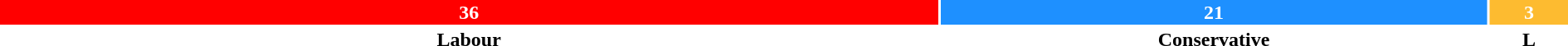<table style="width:100%; text-align:center;">
<tr style="color:white;">
<td style="background:red; width:60%;"><strong>36</strong></td>
<td style="background:dodgerblue; width:35%;"><strong>21</strong></td>
<td style="background:#FDBB30; width:5%;"><strong>3</strong></td>
</tr>
<tr>
<td><span><strong>Labour</strong></span></td>
<td><span><strong>Conservative</strong></span></td>
<td><span><strong>L</strong></span></td>
</tr>
</table>
